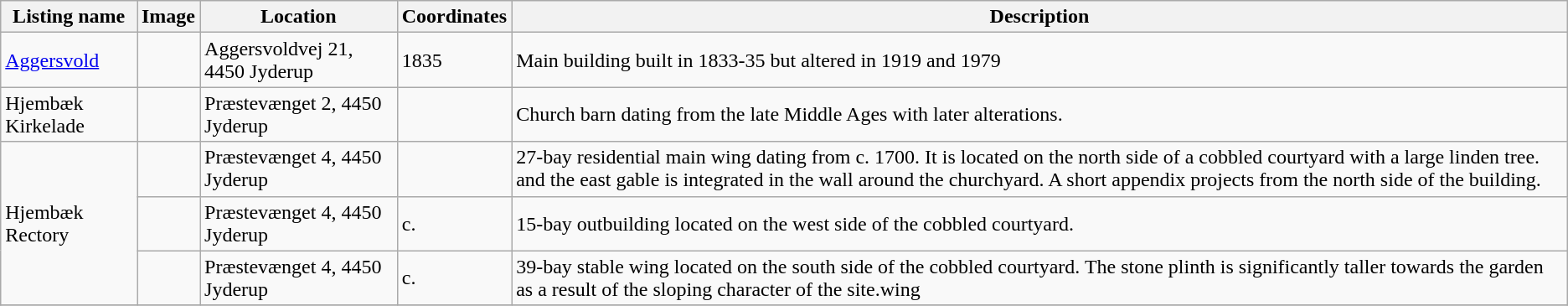<table class="wikitable sortable">
<tr>
<th>Listing name</th>
<th>Image</th>
<th>Location</th>
<th>Coordinates</th>
<th>Description</th>
</tr>
<tr>
<td><a href='#'>Aggersvold</a></td>
<td></td>
<td>Aggersvoldvej 21, 4450 Jyderup</td>
<td>1835</td>
<td>Main building built in 1833-35 but altered in 1919 and 1979</td>
</tr>
<tr>
<td>Hjembæk Kirkelade</td>
<td></td>
<td>Præstevænget 2, 4450 Jyderup</td>
<td></td>
<td>Church barn dating from the late Middle Ages with later alterations.</td>
</tr>
<tr>
<td rowspan="3">Hjembæk Rectory</td>
<td></td>
<td>Præstevænget 4, 4450 Jyderup</td>
<td></td>
<td>27-bay residential main wing dating from c. 1700. It is located on the north side of a cobbled courtyard with a large linden tree. and the east gable is integrated in the wall around the churchyard. A short appendix projects from the north side of the building.</td>
</tr>
<tr>
<td></td>
<td>Præstevænget 4, 4450 Jyderup</td>
<td>c.</td>
<td>15-bay outbuilding located on the west side of the cobbled courtyard.</td>
</tr>
<tr>
<td></td>
<td>Præstevænget 4, 4450 Jyderup</td>
<td>c.</td>
<td>39-bay stable wing located on the south side of the cobbled courtyard. The stone plinth is significantly taller towards the garden as a result of the sloping character of the site.wing</td>
</tr>
<tr>
</tr>
</table>
